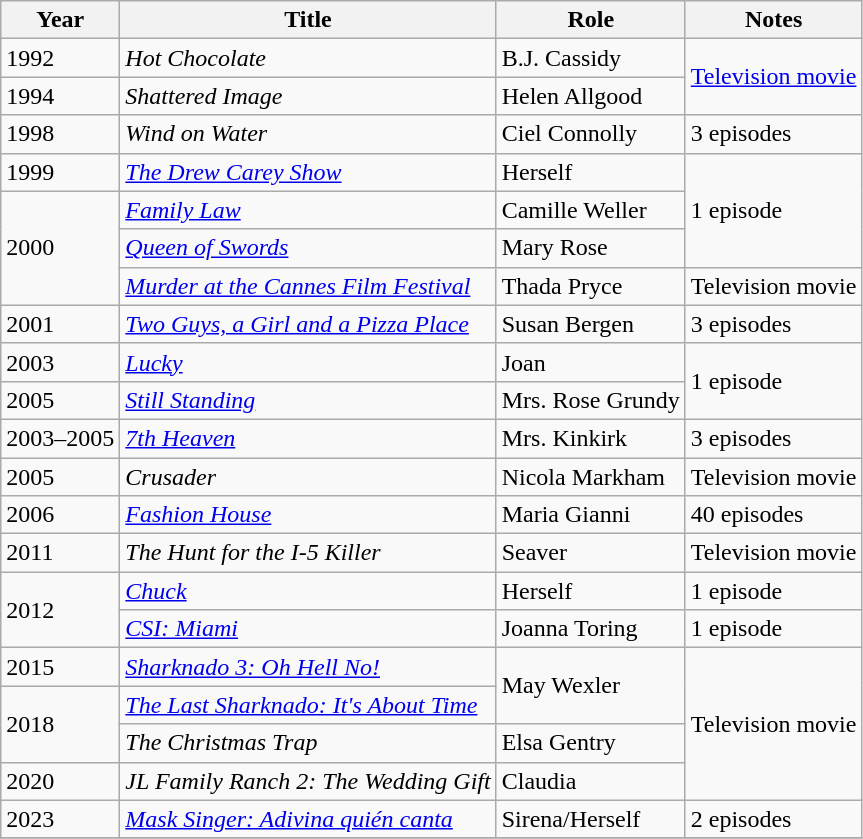<table class="wikitable sortable">
<tr>
<th>Year</th>
<th>Title</th>
<th>Role</th>
<th class="unsortable">Notes</th>
</tr>
<tr>
<td>1992</td>
<td><em>Hot Chocolate</em></td>
<td>B.J. Cassidy</td>
<td rowspan="2"><a href='#'>Television movie</a></td>
</tr>
<tr>
<td>1994</td>
<td><em>Shattered Image</em></td>
<td>Helen Allgood</td>
</tr>
<tr>
<td>1998</td>
<td><em>Wind on Water</em></td>
<td>Ciel Connolly</td>
<td>3 episodes</td>
</tr>
<tr>
<td>1999</td>
<td data-sort-value="Drew Carey Show, The"><em><a href='#'>The Drew Carey Show</a></em></td>
<td>Herself</td>
<td rowspan="3">1 episode</td>
</tr>
<tr>
<td rowspan="3">2000</td>
<td><em><a href='#'>Family Law</a></em></td>
<td>Camille Weller</td>
</tr>
<tr>
<td><em><a href='#'>Queen of Swords</a></em></td>
<td>Mary Rose</td>
</tr>
<tr>
<td><em><a href='#'>Murder at the Cannes Film Festival</a></em></td>
<td>Thada Pryce</td>
<td>Television movie</td>
</tr>
<tr>
<td>2001</td>
<td><em><a href='#'>Two Guys, a Girl and a Pizza Place</a></em></td>
<td>Susan Bergen</td>
<td>3 episodes</td>
</tr>
<tr>
<td>2003</td>
<td><em><a href='#'>Lucky</a></em></td>
<td>Joan</td>
<td rowspan="2">1 episode</td>
</tr>
<tr>
<td>2005</td>
<td><em><a href='#'>Still Standing</a></em></td>
<td>Mrs. Rose Grundy</td>
</tr>
<tr>
<td>2003–2005</td>
<td><em><a href='#'>7th Heaven</a></em></td>
<td>Mrs. Kinkirk</td>
<td>3 episodes</td>
</tr>
<tr>
<td>2005</td>
<td><em>Crusader</em></td>
<td>Nicola Markham</td>
<td>Television movie</td>
</tr>
<tr>
<td>2006</td>
<td><em><a href='#'>Fashion House</a></em></td>
<td>Maria Gianni</td>
<td>40 episodes</td>
</tr>
<tr>
<td>2011</td>
<td data-sort-value="Hunt for the I-5 Killer, The"><em>The Hunt for the I-5 Killer</em></td>
<td>Seaver</td>
<td>Television movie</td>
</tr>
<tr>
<td rowspan="2">2012</td>
<td><em><a href='#'>Chuck</a></em></td>
<td>Herself</td>
<td>1 episode</td>
</tr>
<tr>
<td><em><a href='#'>CSI: Miami</a></em></td>
<td>Joanna Toring</td>
<td>1 episode</td>
</tr>
<tr>
<td>2015</td>
<td><em><a href='#'>Sharknado 3: Oh Hell No!</a></em></td>
<td rowspan="2">May Wexler</td>
<td rowspan="4">Television movie</td>
</tr>
<tr>
<td rowspan="2">2018</td>
<td data-sort-value="Last Sharknado: It's About Time, The"><em><a href='#'>The Last Sharknado: It's About Time</a></em></td>
</tr>
<tr>
<td data-sort-value="Christmas Trap, The"><em>The Christmas Trap</em></td>
<td>Elsa Gentry</td>
</tr>
<tr>
<td>2020</td>
<td><em>JL Family Ranch 2: The Wedding Gift</em></td>
<td>Claudia</td>
</tr>
<tr>
<td>2023</td>
<td><em><a href='#'>Mask Singer: Adivina quién canta</a></em></td>
<td>Sirena/Herself</td>
<td>2 episodes</td>
</tr>
<tr>
</tr>
</table>
